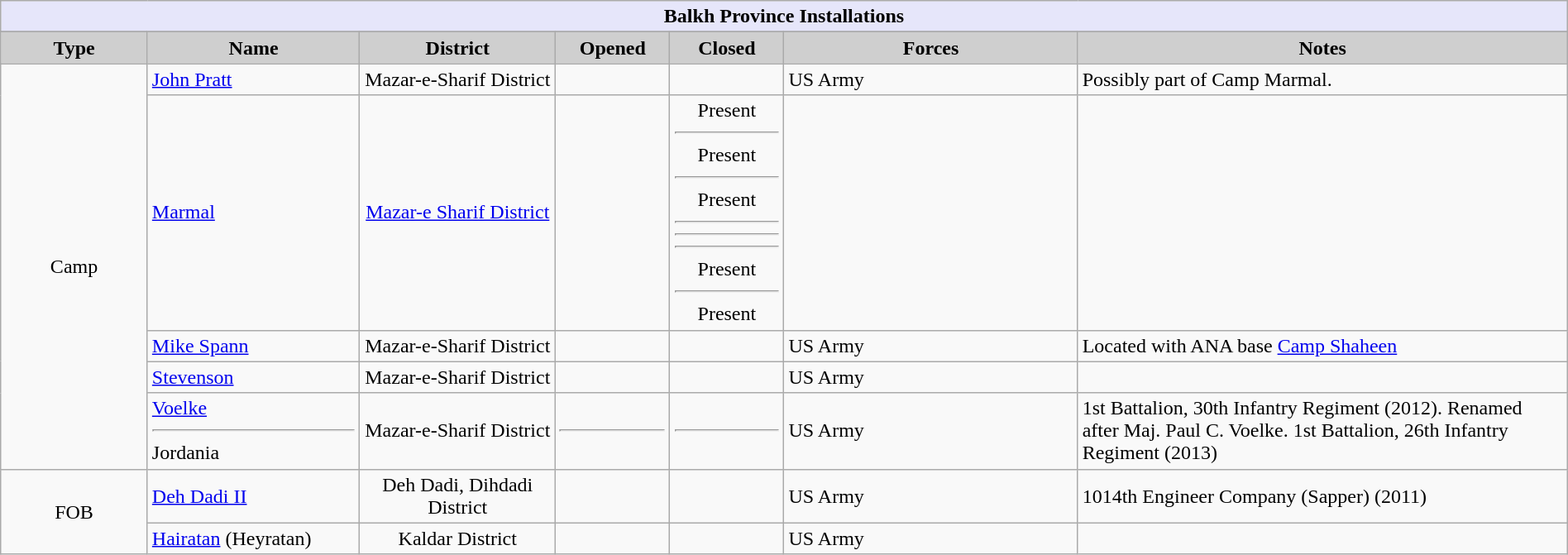<table class="wikitable sortable" width="100%">
<tr>
<th style="align: center; background: lavender" colspan="7"><strong>Balkh Province Installations</strong></th>
</tr>
<tr style="background:#efefef; color:black">
</tr>
<tr>
<th style="background-color:#cfcfcf;" align="center" width="9%" align="center">Type</th>
<th style="background-color:#cfcfcf;" align="center" width="13%">Name</th>
<th style="background-color:#cfcfcf;" align="center" width="12%">District</th>
<th style="background-color:#cfcfcf;" align="center" width="7%">Opened</th>
<th style="background-color:#cfcfcf;" align="center" width="7%">Closed</th>
<th style="background-color:#cfcfcf;" align="center" width="18%" class="unsortable">Forces</th>
<th style="background-color:#cfcfcf;" align="center" width="30%" class="unsortable">Notes</th>
</tr>
<tr>
<td rowspan="5" align="center">Camp</td>
<td><a href='#'>John Pratt</a></td>
<td align="center">Mazar-e-Sharif District</td>
<td align="center"></td>
<td align="center"></td>
<td> US Army</td>
<td> Possibly part of Camp Marmal.</td>
</tr>
<tr>
<td><a href='#'>Marmal</a></td>
<td align="center"><a href='#'>Mazar-e Sharif District</a></td>
<td align="center"></td>
<td align="center">Present<hr>Present<hr>Present<hr><hr><hr>Present<hr>Present</td>
<td></td>
<td></td>
</tr>
<tr>
<td><a href='#'>Mike Spann</a></td>
<td align="center">Mazar-e-Sharif District</td>
<td align="center"></td>
<td align="center"></td>
<td> US Army</td>
<td> Located with ANA base <a href='#'>Camp Shaheen</a></td>
</tr>
<tr>
<td><a href='#'>Stevenson</a></td>
<td align="center">Mazar-e-Sharif District</td>
<td align="center"></td>
<td align="center"></td>
<td> US Army</td>
<td></td>
</tr>
<tr>
<td><a href='#'>Voelke</a><hr>Jordania</td>
<td align="center">Mazar-e-Sharif District</td>
<td align="center"><hr></td>
<td align="center"><hr></td>
<td> US Army</td>
<td>1st Battalion, 30th Infantry Regiment (2012). Renamed after Maj. Paul C. Voelke. 1st Battalion, 26th Infantry Regiment (2013)</td>
</tr>
<tr>
<td rowspan="2" align="center">FOB</td>
<td><a href='#'>Deh Dadi II</a></td>
<td align="center">Deh Dadi, Dihdadi District</td>
<td align="center"></td>
<td align="center"></td>
<td> US Army</td>
<td> 1014th Engineer Company (Sapper) (2011)</td>
</tr>
<tr>
<td><a href='#'>Hairatan</a> (Heyratan)</td>
<td align="center">Kaldar District</td>
<td align="center"></td>
<td align="center"></td>
<td> US Army</td>
<td></td>
</tr>
</table>
